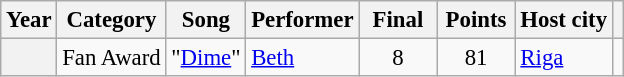<table class="wikitable plainrowheaders" style="font-size: 95%">
<tr>
<th>Year</th>
<th>Category</th>
<th>Song</th>
<th>Performer</th>
<th style="width:45px;">Final</th>
<th style="width:45px;">Points</th>
<th>Host city</th>
<th></th>
</tr>
<tr>
<th scope="row"></th>
<td>Fan Award</td>
<td>"<a href='#'>Dime</a>"</td>
<td><a href='#'>Beth</a></td>
<td style="text-align:center;">8</td>
<td style="text-align:center;">81</td>
<td> <a href='#'>Riga</a></td>
<td></td>
</tr>
</table>
